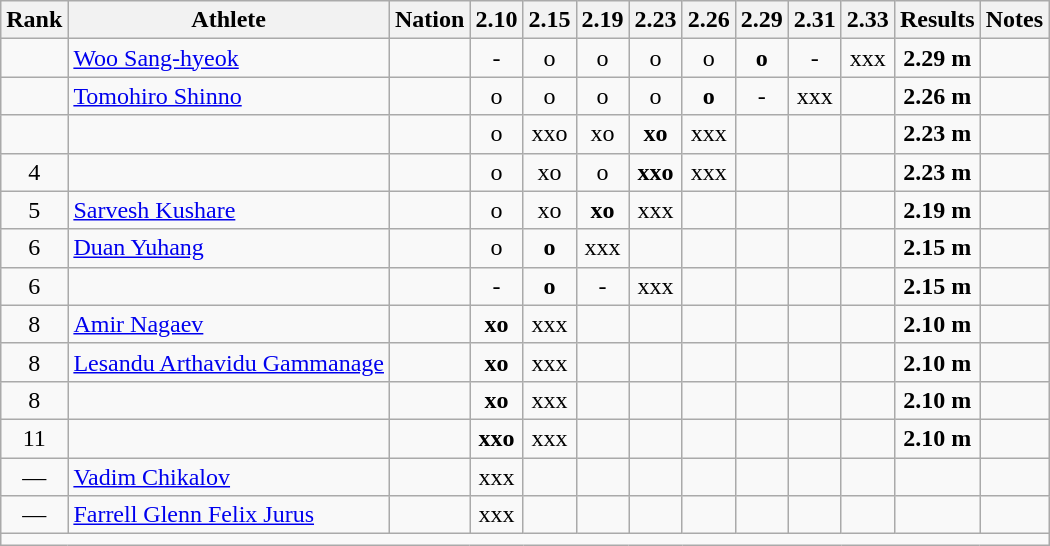<table class="wikitable sortable" style="text-align:center;">
<tr>
<th scope="col" style="width: 10px;">Rank</th>
<th scope="col">Athlete</th>
<th scope="col">Nation</th>
<th scope="col">2.10</th>
<th scope="col">2.15</th>
<th scope="col">2.19</th>
<th scope="col">2.23</th>
<th scope="col">2.26</th>
<th scope="col">2.29</th>
<th scope="col">2.31</th>
<th scope="col">2.33</th>
<th scope="col">Results</th>
<th scope="col">Notes</th>
</tr>
<tr>
<td></td>
<td align="left"><a href='#'>Woo Sang-hyeok</a></td>
<td align="left"></td>
<td>-</td>
<td>o</td>
<td>o</td>
<td>o</td>
<td>o</td>
<td><strong>o</strong></td>
<td>-</td>
<td>xxx</td>
<td><strong>2.29 m</strong></td>
<td></td>
</tr>
<tr>
<td></td>
<td align="left"><a href='#'>Tomohiro Shinno</a></td>
<td align="left"></td>
<td>o</td>
<td>o</td>
<td>o</td>
<td>o</td>
<td><strong>o</strong></td>
<td>-</td>
<td>xxx</td>
<td></td>
<td><strong>2.26 m</strong></td>
<td></td>
</tr>
<tr>
<td></td>
<td align="left"></td>
<td align="left"></td>
<td>o</td>
<td>xxo</td>
<td>xo</td>
<td><strong>xo</strong></td>
<td>xxx</td>
<td></td>
<td></td>
<td></td>
<td><strong>2.23 m</strong></td>
<td></td>
</tr>
<tr>
<td>4</td>
<td align=left></td>
<td align="left"></td>
<td>o</td>
<td>xo</td>
<td>o</td>
<td><strong>xxo</strong></td>
<td>xxx</td>
<td></td>
<td></td>
<td></td>
<td><strong>2.23 m</strong></td>
<td></td>
</tr>
<tr>
<td>5</td>
<td align=left><a href='#'>Sarvesh Kushare</a></td>
<td align="left"></td>
<td>o</td>
<td>xo</td>
<td><strong>xo</strong></td>
<td>xxx</td>
<td></td>
<td></td>
<td></td>
<td></td>
<td><strong>2.19 m</strong></td>
<td></td>
</tr>
<tr>
<td>6</td>
<td align=left><a href='#'>Duan Yuhang</a></td>
<td align="left"></td>
<td>o</td>
<td><strong>o</strong></td>
<td>xxx</td>
<td></td>
<td></td>
<td></td>
<td></td>
<td></td>
<td><strong>2.15 m</strong></td>
<td></td>
</tr>
<tr>
<td>6</td>
<td align=left></td>
<td align="left"></td>
<td>-</td>
<td><strong>o</strong></td>
<td>-</td>
<td>xxx</td>
<td></td>
<td></td>
<td></td>
<td></td>
<td><strong>2.15 m</strong></td>
<td></td>
</tr>
<tr>
<td>8</td>
<td align=left><a href='#'>Amir Nagaev</a></td>
<td align="left"></td>
<td><strong>xo</strong></td>
<td>xxx</td>
<td></td>
<td></td>
<td></td>
<td></td>
<td></td>
<td></td>
<td><strong>2.10 m</strong></td>
<td></td>
</tr>
<tr>
<td>8</td>
<td align=left><a href='#'>Lesandu Arthavidu Gammanage</a></td>
<td align="left"></td>
<td><strong>xo</strong></td>
<td>xxx</td>
<td></td>
<td></td>
<td></td>
<td></td>
<td></td>
<td></td>
<td><strong>2.10 m</strong></td>
<td></td>
</tr>
<tr>
<td>8</td>
<td align=left></td>
<td align="left"></td>
<td><strong>xo</strong></td>
<td>xxx</td>
<td></td>
<td></td>
<td></td>
<td></td>
<td></td>
<td></td>
<td><strong>2.10 m</strong></td>
<td></td>
</tr>
<tr>
<td>11</td>
<td align=left></td>
<td align="left"></td>
<td><strong>xxo</strong></td>
<td>xxx</td>
<td></td>
<td></td>
<td></td>
<td></td>
<td></td>
<td></td>
<td><strong>2.10 m</strong></td>
<td></td>
</tr>
<tr>
<td>—</td>
<td align=left><a href='#'>Vadim Chikalov</a></td>
<td align="left"></td>
<td>xxx</td>
<td></td>
<td></td>
<td></td>
<td></td>
<td></td>
<td></td>
<td></td>
<td><strong></strong></td>
<td></td>
</tr>
<tr>
<td>—</td>
<td align=left><a href='#'>Farrell Glenn Felix Jurus</a></td>
<td align="left"></td>
<td>xxx</td>
<td></td>
<td></td>
<td></td>
<td></td>
<td></td>
<td></td>
<td></td>
<td><strong></strong></td>
<td></td>
</tr>
<tr class="sortbottom">
<td colspan="13"></td>
</tr>
</table>
